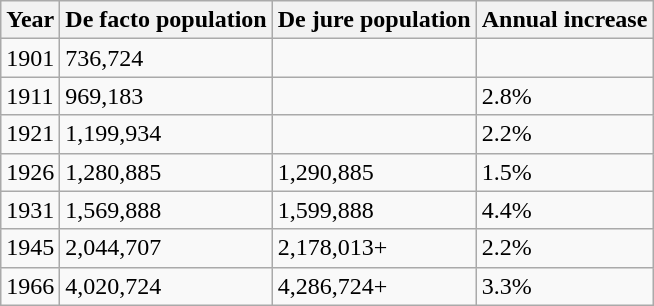<table class="wikitable">
<tr>
<th>Year</th>
<th>De facto population</th>
<th>De jure population</th>
<th>Annual increase</th>
</tr>
<tr>
<td>1901</td>
<td>736,724</td>
<td></td>
<td></td>
</tr>
<tr>
<td>1911</td>
<td>969,183</td>
<td></td>
<td>2.8%</td>
</tr>
<tr>
<td>1921</td>
<td>1,199,934</td>
<td></td>
<td>2.2%</td>
</tr>
<tr>
<td>1926</td>
<td>1,280,885</td>
<td>1,290,885</td>
<td>1.5%</td>
</tr>
<tr>
<td>1931</td>
<td>1,569,888</td>
<td>1,599,888</td>
<td>4.4%</td>
</tr>
<tr>
<td>1945</td>
<td>2,044,707</td>
<td>2,178,013+</td>
<td>2.2%</td>
</tr>
<tr>
<td>1966</td>
<td>4,020,724</td>
<td>4,286,724+</td>
<td>3.3%</td>
</tr>
</table>
